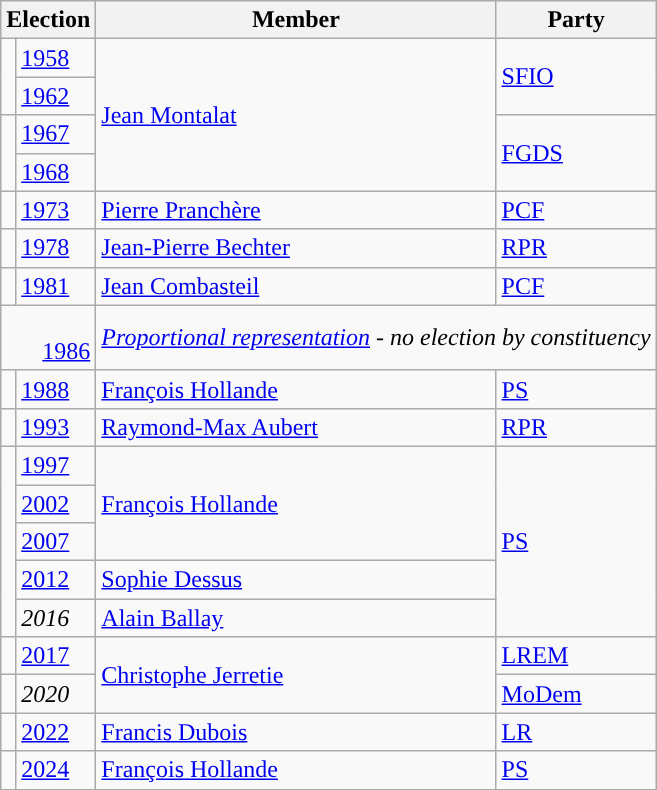<table class="wikitable">
<tr>
<th colspan="2">Election</th>
<th>Member</th>
<th>Party</th>
</tr>
<tr>
<td rowspan="2" style="color:inherit;background-color: "></td>
<td><a href='#'>1958</a></td>
<td rowspan="4"><a href='#'>Jean Montalat</a></td>
<td rowspan="2"><a href='#'>SFIO</a></td>
</tr>
<tr>
<td><a href='#'>1962</a></td>
</tr>
<tr>
<td rowspan="2" style="color:inherit;background-color: "></td>
<td><a href='#'>1967</a></td>
<td rowspan="2"><a href='#'>FGDS</a></td>
</tr>
<tr>
<td><a href='#'>1968</a></td>
</tr>
<tr>
<td style="color:inherit;background-color: "></td>
<td><a href='#'>1973</a></td>
<td><a href='#'>Pierre Pranchère</a></td>
<td><a href='#'>PCF</a></td>
</tr>
<tr>
<td style="color:inherit;background-color: "></td>
<td><a href='#'>1978</a></td>
<td><a href='#'>Jean-Pierre Bechter</a></td>
<td><a href='#'>RPR</a></td>
</tr>
<tr>
<td style="color:inherit;background-color: "></td>
<td><a href='#'>1981</a></td>
<td><a href='#'>Jean Combasteil</a></td>
<td><a href='#'>PCF</a></td>
</tr>
<tr>
<td colspan="2" align="right"><br><a href='#'>1986</a></td>
<td colspan="2"><em><a href='#'>Proportional representation</a> - no election by constituency</em></td>
</tr>
<tr>
<td style="color:inherit;background-color: "></td>
<td><a href='#'>1988</a></td>
<td><a href='#'>François Hollande</a></td>
<td><a href='#'>PS</a></td>
</tr>
<tr>
<td style="color:inherit;background-color: "></td>
<td><a href='#'>1993</a></td>
<td><a href='#'>Raymond-Max Aubert</a></td>
<td><a href='#'>RPR</a></td>
</tr>
<tr>
<td rowspan="5" style="color:inherit;background-color: "></td>
<td><a href='#'>1997</a></td>
<td rowspan=3><a href='#'>François Hollande</a></td>
<td rowspan="5"><a href='#'>PS</a></td>
</tr>
<tr>
<td><a href='#'>2002</a></td>
</tr>
<tr>
<td><a href='#'>2007</a></td>
</tr>
<tr>
<td><a href='#'>2012</a></td>
<td><a href='#'>Sophie Dessus</a></td>
</tr>
<tr>
<td><em>2016</em></td>
<td><a href='#'>Alain Ballay</a></td>
</tr>
<tr>
<td style="color:inherit;background-color: "></td>
<td><a href='#'>2017</a></td>
<td rowspan="2"><a href='#'>Christophe Jerretie</a></td>
<td><a href='#'>LREM</a></td>
</tr>
<tr>
<td style="color:inherit;background-color: "></td>
<td><em>2020</em></td>
<td><a href='#'>MoDem</a></td>
</tr>
<tr>
<td style="color:inherit;background-color: "></td>
<td><a href='#'>2022</a></td>
<td><a href='#'>Francis Dubois</a></td>
<td><a href='#'>LR</a></td>
</tr>
<tr>
<td style="color:inherit;background-color: "></td>
<td><a href='#'>2024</a></td>
<td><a href='#'>François Hollande</a></td>
<td><a href='#'>PS</a></td>
</tr>
</table>
